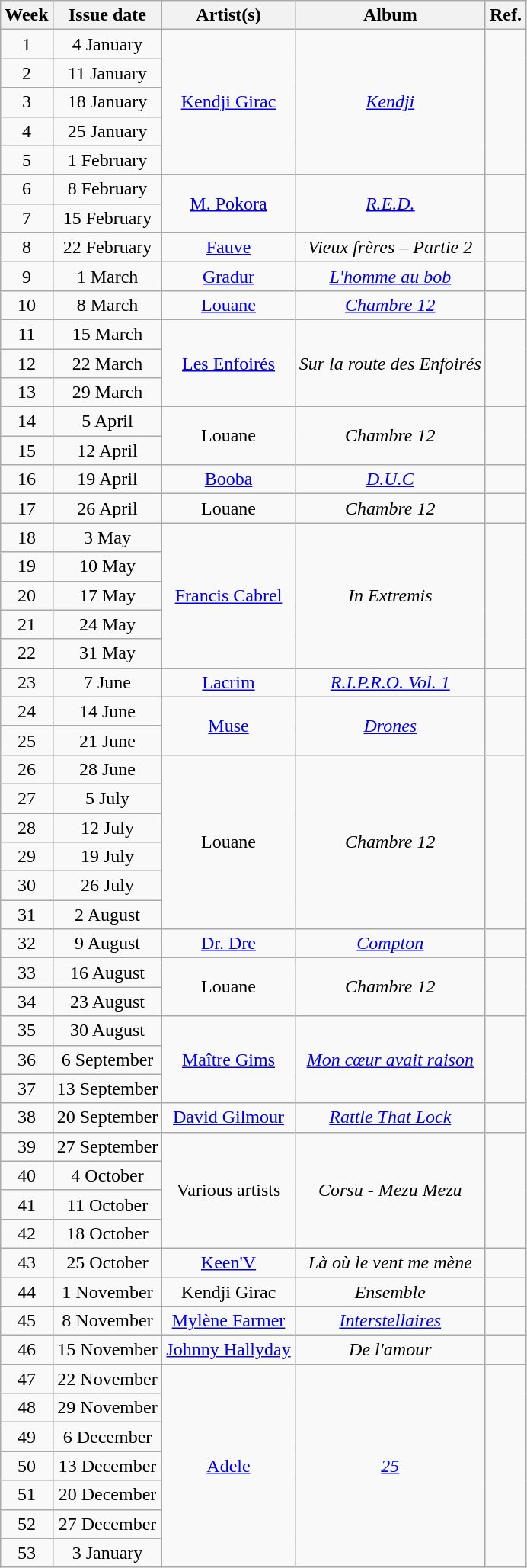<table class="wikitable" style="text-align:center;">
<tr>
<th>Week</th>
<th>Issue date</th>
<th>Artist(s)</th>
<th>Album</th>
<th>Ref.</th>
</tr>
<tr>
<td>1</td>
<td>4 January</td>
<td rowspan="5"><a href='#'>Kendji Girac</a></td>
<td rowspan="5"><em><a href='#'>Kendji</a></em></td>
<td rowspan="5"></td>
</tr>
<tr>
<td>2</td>
<td>11 January</td>
</tr>
<tr>
<td>3</td>
<td>18 January</td>
</tr>
<tr>
<td>4</td>
<td>25 January</td>
</tr>
<tr>
<td>5</td>
<td>1 February</td>
</tr>
<tr>
<td>6</td>
<td>8 February</td>
<td rowspan="2"><a href='#'>M. Pokora</a></td>
<td rowspan="2"><em><a href='#'>R.E.D.</a></em></td>
<td rowspan="2"></td>
</tr>
<tr>
<td>7</td>
<td>15 February</td>
</tr>
<tr>
<td>8</td>
<td>22 February</td>
<td><a href='#'>Fauve</a></td>
<td><em>Vieux frères – Partie 2</em></td>
<td></td>
</tr>
<tr>
<td>9</td>
<td>1 March</td>
<td><a href='#'>Gradur</a></td>
<td><em><a href='#'>L'homme au bob</a></em></td>
<td></td>
</tr>
<tr>
<td>10</td>
<td>8 March</td>
<td><a href='#'>Louane</a></td>
<td><em><a href='#'>Chambre 12</a></em></td>
<td></td>
</tr>
<tr>
<td>11</td>
<td>15 March</td>
<td rowspan="3"><a href='#'>Les Enfoirés</a></td>
<td rowspan="3"><em>Sur la route des Enfoirés</em></td>
<td rowspan="3"></td>
</tr>
<tr>
<td>12</td>
<td>22 March</td>
</tr>
<tr>
<td>13</td>
<td>29 March</td>
</tr>
<tr>
<td>14</td>
<td>5 April</td>
<td rowspan="2">Louane</td>
<td rowspan="2"><em>Chambre 12</em></td>
<td rowspan="2"></td>
</tr>
<tr>
<td>15</td>
<td>12 April</td>
</tr>
<tr>
<td>16</td>
<td>19 April</td>
<td><a href='#'>Booba</a></td>
<td><em><a href='#'>D.U.C</a></em></td>
<td></td>
</tr>
<tr>
<td>17</td>
<td>26 April</td>
<td>Louane</td>
<td><em>Chambre 12</em></td>
<td></td>
</tr>
<tr>
<td>18</td>
<td>3 May</td>
<td rowspan="5"><a href='#'>Francis Cabrel</a></td>
<td rowspan="5"><em>In Extremis</em></td>
<td rowspan="5"></td>
</tr>
<tr>
<td>19</td>
<td>10 May</td>
</tr>
<tr>
<td>20</td>
<td>17 May</td>
</tr>
<tr>
<td>21</td>
<td>24 May</td>
</tr>
<tr>
<td>22</td>
<td>31 May</td>
</tr>
<tr>
<td>23</td>
<td>7 June</td>
<td><a href='#'>Lacrim</a></td>
<td><em><a href='#'>R.I.P.R.O. Vol. 1</a></em></td>
<td></td>
</tr>
<tr>
<td>24</td>
<td>14 June</td>
<td rowspan="2"><a href='#'>Muse</a></td>
<td rowspan="2"><em><a href='#'>Drones</a></em></td>
<td rowspan="2"></td>
</tr>
<tr>
<td>25</td>
<td>21 June</td>
</tr>
<tr>
<td>26</td>
<td>28 June</td>
<td rowspan="6">Louane</td>
<td rowspan="6"><em>Chambre 12</em></td>
<td rowspan="6"></td>
</tr>
<tr>
<td>27</td>
<td>5 July</td>
</tr>
<tr>
<td>28</td>
<td>12 July</td>
</tr>
<tr>
<td>29</td>
<td>19 July</td>
</tr>
<tr>
<td>30</td>
<td>26 July</td>
</tr>
<tr>
<td>31</td>
<td>2 August</td>
</tr>
<tr>
<td>32</td>
<td>9 August</td>
<td><a href='#'>Dr. Dre</a></td>
<td><em><a href='#'>Compton</a></em></td>
<td></td>
</tr>
<tr>
<td>33</td>
<td>16 August</td>
<td rowspan="2">Louane</td>
<td rowspan="2"><em>Chambre 12</em></td>
<td rowspan="2"></td>
</tr>
<tr>
<td>34</td>
<td>23 August</td>
</tr>
<tr>
<td>35</td>
<td>30 August</td>
<td rowspan="3"><a href='#'>Maître Gims</a></td>
<td rowspan="3"><em><a href='#'>Mon cœur avait raison</a></em></td>
<td rowspan="3"></td>
</tr>
<tr>
<td>36</td>
<td>6 September</td>
</tr>
<tr>
<td>37</td>
<td>13 September</td>
</tr>
<tr>
<td>38</td>
<td>20 September</td>
<td><a href='#'>David Gilmour</a></td>
<td><em><a href='#'>Rattle That Lock</a></em></td>
<td></td>
</tr>
<tr>
<td>39</td>
<td>27 September</td>
<td rowspan="4">Various artists</td>
<td rowspan="4"><em>Corsu - Mezu Mezu</em></td>
<td rowspan="4"></td>
</tr>
<tr>
<td>40</td>
<td>4 October</td>
</tr>
<tr>
<td>41</td>
<td>11 October</td>
</tr>
<tr>
<td>42</td>
<td>18 October</td>
</tr>
<tr>
<td>43</td>
<td>25 October</td>
<td><a href='#'>Keen'V</a></td>
<td><em>Là où le vent me mène</em></td>
<td></td>
</tr>
<tr>
<td>44</td>
<td>1 November</td>
<td>Kendji Girac</td>
<td><em>Ensemble</em></td>
<td></td>
</tr>
<tr>
<td>45</td>
<td>8 November</td>
<td><a href='#'>Mylène Farmer</a></td>
<td><em><a href='#'>Interstellaires</a></em></td>
<td></td>
</tr>
<tr>
<td>46</td>
<td>15 November</td>
<td><a href='#'>Johnny Hallyday</a></td>
<td><em>De l'amour</em></td>
<td></td>
</tr>
<tr>
<td>47</td>
<td>22 November</td>
<td rowspan="7"><a href='#'>Adele</a></td>
<td rowspan="7"><em><a href='#'>25</a></em></td>
<td rowspan="7"></td>
</tr>
<tr>
<td>48</td>
<td>29 November</td>
</tr>
<tr>
<td>49</td>
<td>6 December</td>
</tr>
<tr>
<td>50</td>
<td>13 December</td>
</tr>
<tr>
<td>51</td>
<td>20 December</td>
</tr>
<tr>
<td>52</td>
<td>27 December</td>
</tr>
<tr>
<td>53</td>
<td>3 January</td>
</tr>
</table>
